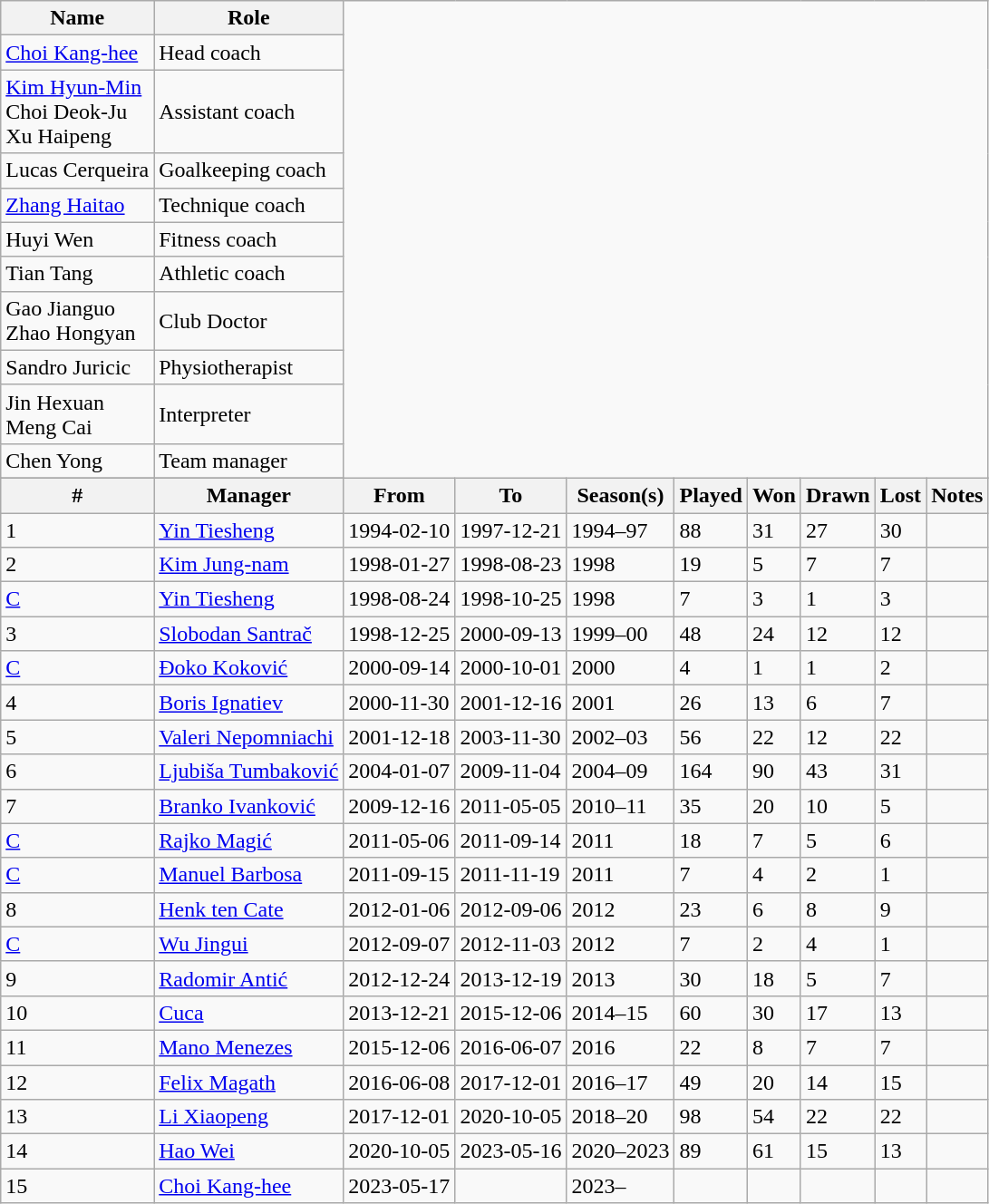<table class="wikitable">
<tr>
<th>Name</th>
<th>Role</th>
</tr>
<tr>
<td>  <a href='#'>Choi Kang-hee</a></td>
<td>Head coach</td>
</tr>
<tr>
<td>  <a href='#'>Kim Hyun-Min</a> <br>  Choi Deok-Ju <br>  Xu Haipeng</td>
<td>Assistant coach</td>
</tr>
<tr>
<td> Lucas Cerqueira</td>
<td>Goalkeeping coach</td>
</tr>
<tr>
<td> <a href='#'>Zhang Haitao</a></td>
<td>Technique coach</td>
</tr>
<tr>
<td> Huyi Wen</td>
<td>Fitness coach</td>
</tr>
<tr>
<td> Tian Tang</td>
<td>Athletic coach</td>
</tr>
<tr>
<td> Gao Jianguo <br>  Zhao Hongyan</td>
<td>Club Doctor</td>
</tr>
<tr>
<td> Sandro Juricic</td>
<td>Physiotherapist</td>
</tr>
<tr>
<td> Jin Hexuan <br>  Meng Cai</td>
<td>Interpreter</td>
</tr>
<tr>
<td> Chen Yong</td>
<td>Team manager</td>
</tr>
<tr>
</tr>
<tr>
<th>#</th>
<th>Manager</th>
<th>From</th>
<th>To</th>
<th>Season(s)</th>
<th>Played</th>
<th>Won</th>
<th>Drawn</th>
<th>Lost</th>
<th>Notes</th>
</tr>
<tr>
<td>1</td>
<td align=left> <a href='#'>Yin Tiesheng</a></td>
<td>1994-02-10</td>
<td>1997-12-21</td>
<td>1994–97</td>
<td>88</td>
<td>31</td>
<td>27</td>
<td>30</td>
<td></td>
</tr>
<tr>
<td>2</td>
<td align=left> <a href='#'>Kim Jung-nam</a></td>
<td>1998-01-27</td>
<td>1998-08-23</td>
<td>1998</td>
<td>19</td>
<td>5</td>
<td>7</td>
<td>7</td>
<td></td>
</tr>
<tr>
<td><a href='#'>C</a></td>
<td align=left> <a href='#'>Yin Tiesheng</a></td>
<td>1998-08-24</td>
<td>1998-10-25</td>
<td>1998</td>
<td>7</td>
<td>3</td>
<td>1</td>
<td>3</td>
<td></td>
</tr>
<tr>
<td>3</td>
<td align=left> <a href='#'>Slobodan Santrač</a></td>
<td>1998-12-25</td>
<td>2000-09-13</td>
<td>1999–00</td>
<td>48</td>
<td>24</td>
<td>12</td>
<td>12</td>
<td></td>
</tr>
<tr>
<td><a href='#'>C</a></td>
<td align=left> <a href='#'>Đoko Koković</a></td>
<td>2000-09-14</td>
<td>2000-10-01</td>
<td>2000</td>
<td>4</td>
<td>1</td>
<td>1</td>
<td>2</td>
<td></td>
</tr>
<tr>
<td>4</td>
<td align=left> <a href='#'>Boris Ignatiev</a></td>
<td>2000-11-30</td>
<td>2001-12-16</td>
<td>2001</td>
<td>26</td>
<td>13</td>
<td>6</td>
<td>7</td>
<td></td>
</tr>
<tr>
<td>5</td>
<td align=left> <a href='#'>Valeri Nepomniachi</a></td>
<td>2001-12-18</td>
<td>2003-11-30</td>
<td>2002–03</td>
<td>56</td>
<td>22</td>
<td>12</td>
<td>22</td>
<td></td>
</tr>
<tr>
<td>6</td>
<td align=left> <a href='#'>Ljubiša Tumbaković</a></td>
<td>2004-01-07</td>
<td>2009-11-04</td>
<td>2004–09</td>
<td>164</td>
<td>90</td>
<td>43</td>
<td>31</td>
<td></td>
</tr>
<tr>
<td>7</td>
<td align=left> <a href='#'>Branko Ivanković</a></td>
<td>2009-12-16</td>
<td>2011-05-05</td>
<td>2010–11</td>
<td>35</td>
<td>20</td>
<td>10</td>
<td>5</td>
<td></td>
</tr>
<tr>
<td><a href='#'>C</a></td>
<td align=left> <a href='#'>Rajko Magić</a></td>
<td>2011-05-06</td>
<td>2011-09-14</td>
<td>2011</td>
<td>18</td>
<td>7</td>
<td>5</td>
<td>6</td>
<td></td>
</tr>
<tr>
<td><a href='#'>C</a></td>
<td align=left> <a href='#'>Manuel Barbosa</a></td>
<td>2011-09-15</td>
<td>2011-11-19</td>
<td>2011</td>
<td>7</td>
<td>4</td>
<td>2</td>
<td>1</td>
<td></td>
</tr>
<tr>
<td>8</td>
<td align=left> <a href='#'>Henk ten Cate</a></td>
<td>2012-01-06</td>
<td>2012-09-06</td>
<td>2012</td>
<td>23</td>
<td>6</td>
<td>8</td>
<td>9</td>
<td></td>
</tr>
<tr>
<td><a href='#'>C</a></td>
<td align=left> <a href='#'>Wu Jingui</a></td>
<td>2012-09-07</td>
<td>2012-11-03</td>
<td>2012</td>
<td>7</td>
<td>2</td>
<td>4</td>
<td>1</td>
<td></td>
</tr>
<tr>
<td>9</td>
<td align=left> <a href='#'>Radomir Antić</a></td>
<td>2012-12-24</td>
<td>2013-12-19</td>
<td>2013</td>
<td>30</td>
<td>18</td>
<td>5</td>
<td>7</td>
<td></td>
</tr>
<tr>
<td>10</td>
<td align=left> <a href='#'>Cuca</a></td>
<td>2013-12-21</td>
<td>2015-12-06</td>
<td>2014–15</td>
<td>60</td>
<td>30</td>
<td>17</td>
<td>13</td>
<td></td>
</tr>
<tr>
<td>11</td>
<td align=left> <a href='#'>Mano Menezes</a></td>
<td>2015-12-06</td>
<td>2016-06-07</td>
<td>2016</td>
<td>22</td>
<td>8</td>
<td>7</td>
<td>7</td>
<td></td>
</tr>
<tr>
<td>12</td>
<td align=left> <a href='#'>Felix Magath</a></td>
<td>2016-06-08</td>
<td>2017-12-01</td>
<td>2016–17</td>
<td>49</td>
<td>20</td>
<td>14</td>
<td>15</td>
<td></td>
</tr>
<tr>
<td>13</td>
<td align=left> <a href='#'>Li Xiaopeng</a></td>
<td>2017-12-01</td>
<td>2020-10-05</td>
<td>2018–20</td>
<td>98</td>
<td>54</td>
<td>22</td>
<td>22</td>
<td></td>
</tr>
<tr>
<td>14</td>
<td align=left> <a href='#'>Hao Wei</a></td>
<td>2020-10-05</td>
<td>2023-05-16</td>
<td>2020–2023</td>
<td>89</td>
<td>61</td>
<td>15</td>
<td>13</td>
</tr>
<tr>
<td>15</td>
<td align=left>  <a href='#'>Choi Kang-hee</a></td>
<td>2023-05-17</td>
<td></td>
<td>2023–</td>
<td></td>
<td></td>
<td></td>
<td></td>
<td></td>
</tr>
</table>
